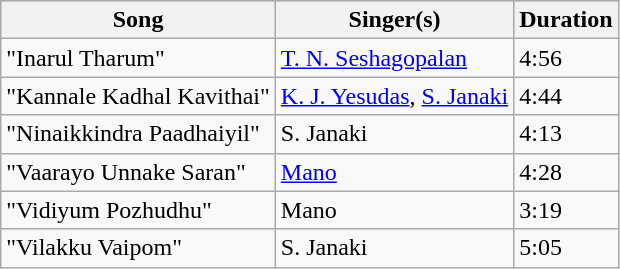<table class="wikitable">
<tr style="background:#ccc; text-align:center;">
<th>Song</th>
<th>Singer(s)</th>
<th>Duration</th>
</tr>
<tr>
<td>"Inarul Tharum"</td>
<td><a href='#'>T. N. Seshagopalan</a></td>
<td>4:56</td>
</tr>
<tr>
<td>"Kannale Kadhal Kavithai"</td>
<td><a href='#'>K. J. Yesudas</a>, <a href='#'>S. Janaki</a></td>
<td>4:44</td>
</tr>
<tr>
<td>"Ninaikkindra Paadhaiyil"</td>
<td>S. Janaki</td>
<td>4:13</td>
</tr>
<tr>
<td>"Vaarayo Unnake Saran"</td>
<td><a href='#'>Mano</a></td>
<td>4:28</td>
</tr>
<tr>
<td>"Vidiyum Pozhudhu"</td>
<td>Mano</td>
<td>3:19</td>
</tr>
<tr>
<td>"Vilakku Vaipom"</td>
<td>S. Janaki</td>
<td>5:05</td>
</tr>
</table>
